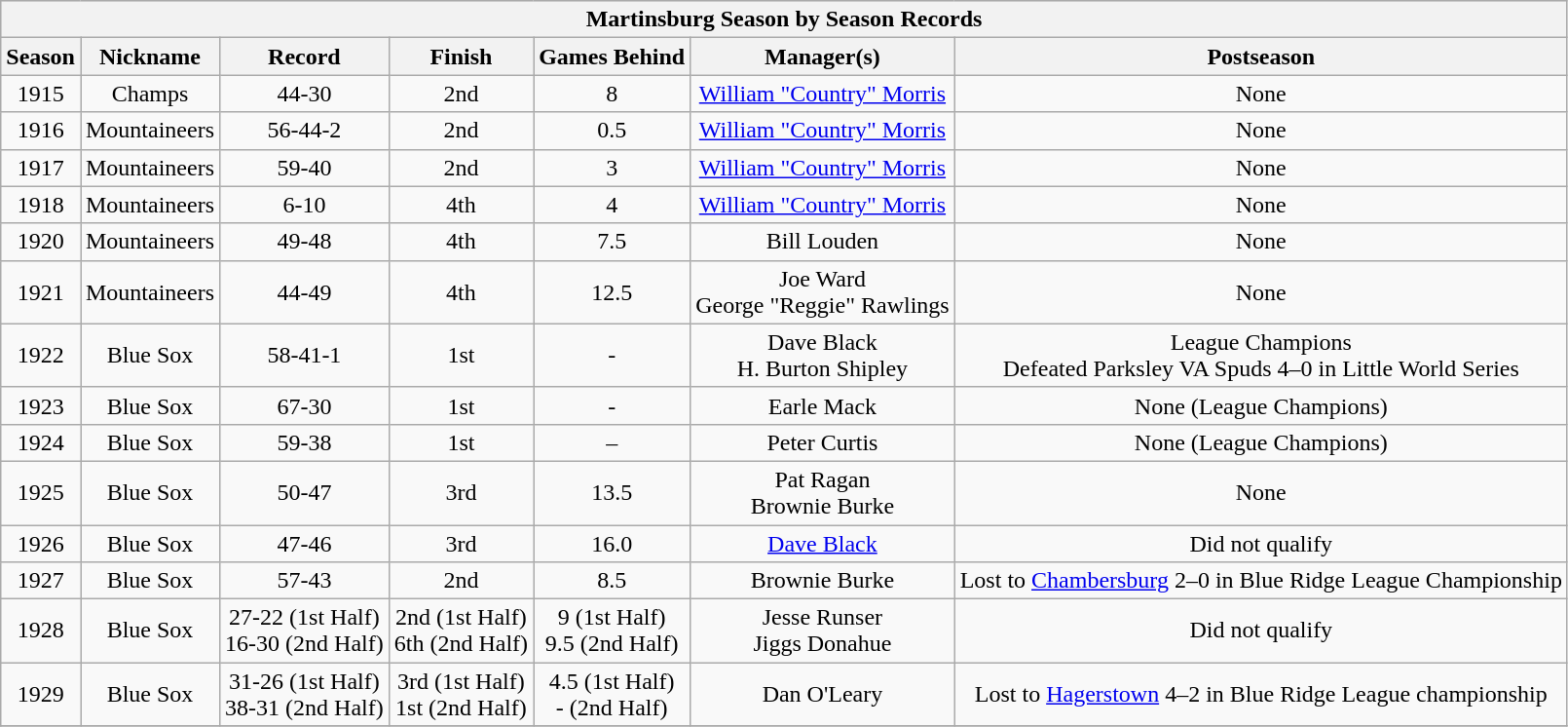<table class="wikitable collapsible collapsed " style="text-align:center;">
<tr style="font-weight:bold; background:#ddd;"|>
<th colspan="9">Martinsburg Season by Season Records</th>
</tr>
<tr>
<th>Season</th>
<th>Nickname</th>
<th>Record</th>
<th>Finish</th>
<th>Games Behind</th>
<th>Manager(s)</th>
<th>Postseason</th>
</tr>
<tr>
<td>1915</td>
<td>Champs</td>
<td>44-30</td>
<td>2nd</td>
<td>8</td>
<td><a href='#'>William "Country" Morris</a></td>
<td>None</td>
</tr>
<tr>
<td>1916</td>
<td>Mountaineers</td>
<td>56-44-2</td>
<td>2nd</td>
<td>0.5</td>
<td><a href='#'>William "Country" Morris</a></td>
<td>None</td>
</tr>
<tr>
<td>1917</td>
<td>Mountaineers</td>
<td>59-40</td>
<td>2nd</td>
<td>3</td>
<td><a href='#'>William "Country" Morris</a></td>
<td>None</td>
</tr>
<tr>
<td>1918</td>
<td>Mountaineers</td>
<td>6-10</td>
<td>4th</td>
<td>4</td>
<td><a href='#'>William "Country" Morris</a></td>
<td>None</td>
</tr>
<tr>
<td>1920</td>
<td>Mountaineers</td>
<td>49-48</td>
<td>4th</td>
<td>7.5</td>
<td>Bill Louden</td>
<td>None</td>
</tr>
<tr>
<td>1921</td>
<td>Mountaineers</td>
<td>44-49</td>
<td>4th</td>
<td>12.5</td>
<td>Joe Ward <br> George "Reggie" Rawlings</td>
<td>None</td>
</tr>
<tr>
<td>1922</td>
<td>Blue Sox</td>
<td>58-41-1</td>
<td>1st</td>
<td>-</td>
<td>Dave Black <br> H. Burton Shipley</td>
<td>League Champions  <br> Defeated Parksley VA Spuds 4–0 in Little World Series</td>
</tr>
<tr>
<td>1923</td>
<td>Blue Sox</td>
<td>67-30</td>
<td>1st</td>
<td>-</td>
<td>Earle Mack</td>
<td>None (League Champions)</td>
</tr>
<tr>
<td>1924</td>
<td>Blue Sox</td>
<td>59-38</td>
<td>1st</td>
<td>–</td>
<td>Peter Curtis</td>
<td>None (League Champions)</td>
</tr>
<tr>
<td>1925</td>
<td>Blue Sox</td>
<td>50-47</td>
<td>3rd</td>
<td>13.5</td>
<td>Pat Ragan <br> Brownie Burke</td>
<td>None</td>
</tr>
<tr>
<td>1926</td>
<td>Blue Sox</td>
<td>47-46</td>
<td>3rd</td>
<td>16.0</td>
<td><a href='#'>Dave Black</a></td>
<td>Did not qualify</td>
</tr>
<tr>
<td>1927</td>
<td>Blue Sox</td>
<td>57-43</td>
<td>2nd</td>
<td>8.5</td>
<td>Brownie Burke</td>
<td>Lost to <a href='#'>Chambersburg</a> 2–0 in Blue Ridge League Championship</td>
</tr>
<tr>
<td>1928</td>
<td>Blue Sox</td>
<td>27-22 (1st Half) <br> 16-30 (2nd Half)</td>
<td>2nd (1st Half) <br> 6th (2nd Half)</td>
<td>9 (1st Half) <br> 9.5 (2nd Half)</td>
<td>Jesse Runser <br> Jiggs Donahue</td>
<td>Did not qualify</td>
</tr>
<tr>
<td>1929</td>
<td>Blue Sox</td>
<td>31-26 (1st Half) <br> 38-31 (2nd Half)</td>
<td>3rd (1st Half) <br> 1st (2nd Half)</td>
<td>4.5 (1st Half) <br> - (2nd Half)</td>
<td>Dan O'Leary</td>
<td>Lost to <a href='#'>Hagerstown</a> 4–2 in Blue Ridge League championship</td>
</tr>
<tr>
</tr>
</table>
